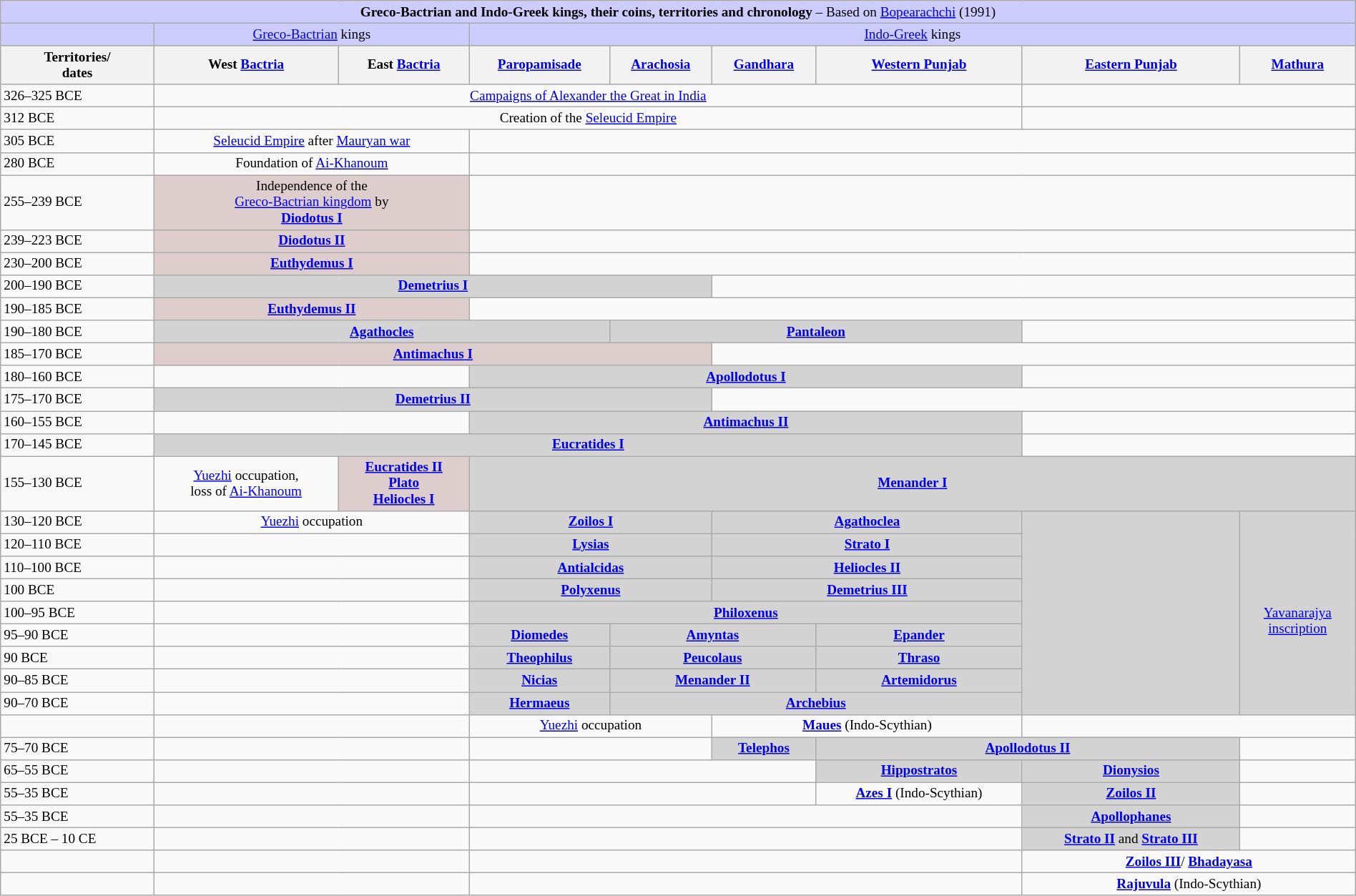<table class="wikitable" colspan="2" style="width:100%; margin:2px 0 0 0; font-size:80%;">
<tr>
<td colspan="13" style="text-align:center; background:#ccf; font-size:100%;"><strong>Greco-Bactrian and Indo-Greek kings, their coins, territories and chronology</strong> – Based on <a href='#'>Bopearachchi</a> (1991)</td>
</tr>
<tr style="font-size:100%; text-align:center; background:#ccf;">
<td style="text-align:center; background:#ccf; font-size:100%;"></td>
<td colspan="2"><a href='#'>Greco-Bactrian</a> kings</td>
<td colspan="6"><a href='#'>Indo-Greek</a> kings</td>
</tr>
<tr style="background-color:#cdcdcd; background-color:#cdcdcd;">
<th>Territories/<br>dates</th>
<th>West <a href='#'>Bactria</a></th>
<th>East <a href='#'>Bactria</a></th>
<th><a href='#'>Paropamisade</a><br></th>
<th><a href='#'>Arachosia</a></th>
<th><a href='#'>Gandhara</a></th>
<th><a href='#'>Western Punjab</a></th>
<th><a href='#'>Eastern Punjab</a></th>
<th><a href='#'>Mathura</a></th>
</tr>
<tr>
<td>326–325 BCE</td>
<td style="text-align:center;" colspan="6"><a href='#'>Campaigns of Alexander the Great in India</a></td>
<td colspan=2></td>
</tr>
<tr>
<td>312 BCE</td>
<td style="text-align:center;" colspan="6">Creation of the <a href='#'>Seleucid Empire</a></td>
<td colspan=2></td>
</tr>
<tr>
<td>305 BCE</td>
<td style="text-align:center;" colspan="2"><a href='#'>Seleucid Empire</a> after <a href='#'>Mauryan war</a></td>
<td colspan=6></td>
</tr>
<tr>
<td>280 BCE</td>
<td style="text-align:center;" colspan="2">Foundation of <a href='#'>Ai-Khanoum</a></td>
<td colspan=6></td>
</tr>
<tr>
<td>255–239 BCE</td>
<td colspan="2" style="text-align:center; background:#ddcdcd;">Independence of the<br> <a href='#'>Greco-Bactrian kingdom</a> by<br><strong><a href='#'>Diodotus I</a></strong></td>
<td colspan=6></td>
</tr>
<tr>
<td>239–223 BCE</td>
<td colspan="2" style="text-align:center; background:#ddcdcd;"><strong><a href='#'>Diodotus II</a></strong></td>
<td colspan=6></td>
</tr>
<tr>
<td>230–200 BCE</td>
<td colspan="2" style="text-align:center; background:#ddcdcd;"><strong><a href='#'>Euthydemus I</a></strong></td>
<td colspan=6></td>
</tr>
<tr>
<td>200–190 BCE</td>
<td colspan="4" style="text-align:center; background:#D3D3D3;"><strong><a href='#'>Demetrius I</a></strong></td>
<td colspan=4></td>
</tr>
<tr>
<td>190–185 BCE</td>
<td colspan="2" style="text-align:center; background:#ddcdcd;"><strong><a href='#'>Euthydemus II</a></strong></td>
<td colspan=6></td>
</tr>
<tr>
<td>190–180 BCE</td>
<td colspan="3" style="text-align:center; background:#D3D3D3;"><strong><a href='#'>Agathocles</a></strong></td>
<td colspan="3" style="text-align:center; background:#D3D3D3;"><strong><a href='#'>Pantaleon</a></strong></td>
<td colspan=4></td>
</tr>
<tr>
<td>185–170 BCE</td>
<td colspan="4" style="text-align:center; background:#ddcdcd;"><strong><a href='#'>Antimachus I</a></strong></td>
<td colspan=4></td>
</tr>
<tr>
<td>180–160 BCE</td>
<td colspan=2></td>
<td colspan="4" style="text-align:center; background:#D3D3D3;"><strong><a href='#'>Apollodotus I</a></strong></td>
<td colspan=3></td>
</tr>
<tr>
<td>175–170 BCE</td>
<td colspan="4" style="text-align:center; background:#D3D3D3;"><strong><a href='#'>Demetrius II</a></strong></td>
<td colspan=5></td>
</tr>
<tr>
<td>160–155 BCE</td>
<td colspan=2></td>
<td colspan="4" style="text-align:center; background:#D3D3D3;"><strong><a href='#'>Antimachus II</a></strong></td>
<td colspan=3></td>
</tr>
<tr>
<td>170–145 BCE</td>
<td colspan="6" style="text-align:center; background:#D3D3D3;"><strong><a href='#'>Eucratides I</a></strong></td>
<td colspan=3></td>
</tr>
<tr>
<td>155–130 BCE</td>
<td style="text-align:center;"><a href='#'>Yuezhi</a> occupation,<br>loss of <a href='#'>Ai-Khanoum</a></td>
<td style="text-align:center; background:#ddcdcd;"><strong><a href='#'>Eucratides II</a></strong><br><strong><a href='#'>Plato</a></strong><br><strong><a href='#'>Heliocles I</a></strong></td>
<td colspan="6" style="text-align:center; background:#D3D3D3;"><strong><a href='#'>Menander I</a></strong></td>
</tr>
<tr>
<td>130–120 BCE</td>
<td style="text-align:center;" colspan="2"><a href='#'>Yuezhi</a> occupation</td>
<td colspan="2" style="text-align:center; background:#D3D3D3;"><strong><a href='#'>Zoilos I</a></strong></td>
<td colspan="2" style="text-align:center; background:#D3D3D3;"><strong><a href='#'>Agathoclea</a></strong></td>
<td rowspan="9" style="background:#D3D3D3;"></td>
<td rowspan="9" style="text-align:center; background:#D3D3D3;"><br><a href='#'>Yavanarajya<br>inscription</a></td>
</tr>
<tr>
<td>120–110 BCE</td>
<td colspan=2></td>
<td colspan="2" style="text-align:center; background:#D3D3D3;"><strong><a href='#'>Lysias</a></strong></td>
<td colspan="2" style="text-align:center; background:#D3D3D3;"><strong><a href='#'>Strato I</a></strong></td>
</tr>
<tr>
<td>110–100 BCE</td>
<td colspan=2></td>
<td colspan="2" style="text-align:center; background:#D3D3D3;"><strong><a href='#'>Antialcidas</a></strong></td>
<td colspan="2" style="text-align:center; background:#D3D3D3;"><strong><a href='#'>Heliocles II</a></strong></td>
</tr>
<tr>
<td>100 BCE</td>
<td colspan=2></td>
<td colspan="2" style="text-align:center; background:#D3D3D3;"><strong><a href='#'>Polyxenus</a></strong></td>
<td colspan="2" style="text-align:center; background:#D3D3D3;"><strong><a href='#'>Demetrius III</a></strong></td>
</tr>
<tr>
<td>100–95 BCE</td>
<td colspan=2></td>
<td colspan="4" style="text-align:center; background:#D3D3D3;"><strong><a href='#'>Philoxenus</a></strong></td>
</tr>
<tr>
<td>95–90 BCE</td>
<td colspan=2></td>
<td style="text-align:center; background:#D3D3D3;"><strong><a href='#'>Diomedes</a></strong></td>
<td colspan="2" style="text-align:center; background:#D3D3D3;"><strong><a href='#'>Amyntas</a></strong></td>
<td style="text-align:center; background:#D3D3D3;"><strong><a href='#'>Epander</a></strong></td>
</tr>
<tr>
<td>90 BCE</td>
<td colspan=2></td>
<td style="text-align:center; background:#D3D3D3;"><strong><a href='#'>Theophilus</a></strong></td>
<td colspan="2" style="text-align:center; background:#D3D3D3;"><strong><a href='#'>Peucolaus</a></strong></td>
<td style="text-align:center; background:#D3D3D3;"><strong><a href='#'>Thraso</a></strong></td>
</tr>
<tr>
<td>90–85 BCE</td>
<td colspan=2></td>
<td style="text-align:center; background:#D3D3D3;"><strong><a href='#'>Nicias</a></strong></td>
<td colspan="2" style="text-align:center; background:#D3D3D3;"><strong><a href='#'>Menander II</a></strong></td>
<td style="text-align:center; background:#D3D3D3;"><strong><a href='#'>Artemidorus</a></strong></td>
</tr>
<tr>
<td>90–70 BCE</td>
<td colspan=2></td>
<td style="text-align:center; background:#D3D3D3;"><strong><a href='#'>Hermaeus</a></strong></td>
<td colspan="3" style="text-align:center; background:#D3D3D3;"><strong><a href='#'>Archebius</a></strong></td>
</tr>
<tr>
<td></td>
<td colspan=2></td>
<td style="text-align:center;" colspan="2"><a href='#'>Yuezhi</a> occupation</td>
<td style="text-align:center;" colspan="2"><strong><a href='#'>Maues</a></strong> (Indo-Scythian)</td>
<td colspan=2></td>
</tr>
<tr>
<td>75–70 BCE</td>
<td colspan=2></td>
<td colspan=2></td>
<td style="text-align:center; background:#D3D3D3;"><strong><a href='#'>Telephos</a></strong></td>
<td colspan="2" style="text-align:center; background:#D3D3D3;"><strong><a href='#'>Apollodotus II</a></strong></td>
<td></td>
</tr>
<tr>
<td>65–55 BCE</td>
<td colspan=2></td>
<td colspan=3></td>
<td style="text-align:center; background:#D3D3D3;"><strong><a href='#'>Hippostratos</a></strong></td>
<td style="text-align:center; background:#D3D3D3;"><strong><a href='#'>Dionysios</a></strong></td>
<td></td>
</tr>
<tr>
<td>55–35 BCE</td>
<td colspan=2></td>
<td colspan=3></td>
<td style="text-align:center;"><strong><a href='#'>Azes I</a></strong> (Indo-Scythian)</td>
<td style="text-align:center; background:#D3D3D3;"><strong><a href='#'>Zoilos II</a></strong></td>
<td></td>
</tr>
<tr>
<td>55–35 BCE</td>
<td colspan=2></td>
<td colspan=4></td>
<td style="text-align:center; background:#D3D3D3;"><strong><a href='#'>Apollophanes</a></strong></td>
<td></td>
</tr>
<tr>
<td>25 BCE – 10 CE</td>
<td colspan=2></td>
<td colspan=4></td>
<td style="text-align:center; background:#D3D3D3;"><strong><a href='#'>Strato II</a></strong> and <strong><a href='#'>Strato III</a></strong></td>
<td></td>
</tr>
<tr>
<td></td>
<td colspan=2></td>
<td colspan=4></td>
<td style="text-align:center;" colspan="2"><strong><a href='#'>Zoilos III</a></strong>/ <strong><a href='#'>Bhadayasa</a></strong></td>
</tr>
<tr>
<td></td>
<td colspan=2></td>
<td colspan=4></td>
<td style="text-align:center;" colspan="2"><strong><a href='#'>Rajuvula</a></strong> (Indo-Scythian)</td>
</tr>
</table>
